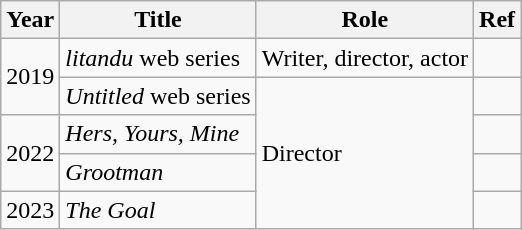<table class="wikitable sortable">
<tr>
<th>Year</th>
<th>Title</th>
<th>Role</th>
<th>Ref</th>
</tr>
<tr>
<td rowspan="2">2019</td>
<td><em>litandu</em> web series</td>
<td>Writer, director, actor</td>
<td></td>
</tr>
<tr>
<td><em>Untitled</em> web series</td>
<td rowspan="4">Director</td>
<td></td>
</tr>
<tr>
<td rowspan="2">2022</td>
<td><em>Hers, Yours, Mine</em></td>
<td></td>
</tr>
<tr>
<td><em>Grootman</em></td>
<td></td>
</tr>
<tr>
<td>2023</td>
<td><em>The Goal</em></td>
<td></td>
</tr>
</table>
